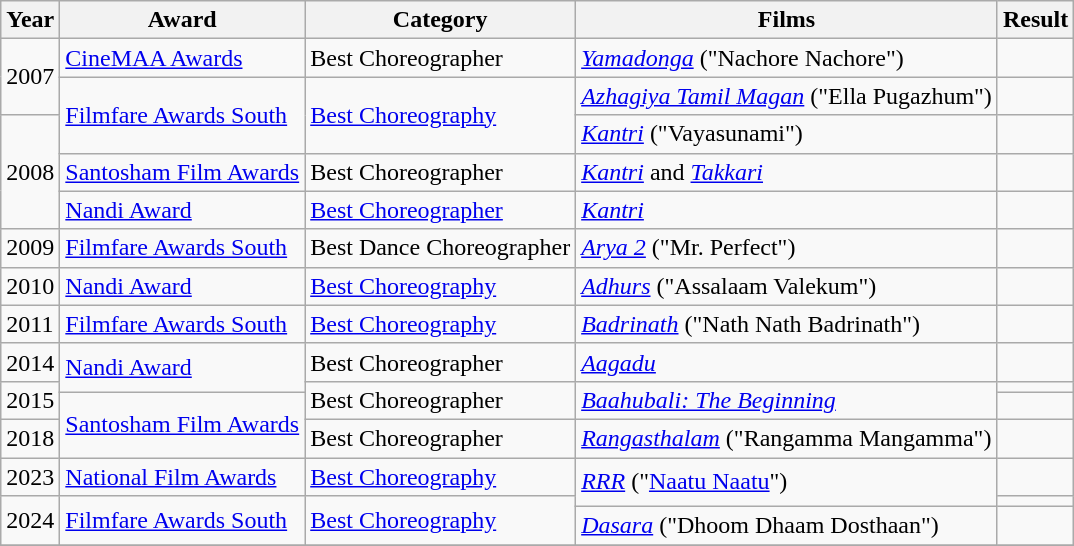<table class="wikitable sortable">
<tr>
<th>Year</th>
<th>Award</th>
<th>Category</th>
<th>Films</th>
<th>Result</th>
</tr>
<tr>
<td rowspan="2">2007</td>
<td><a href='#'>CineMAA Awards</a></td>
<td>Best Choreographer</td>
<td><em><a href='#'>Yamadonga</a></em> ("Nachore Nachore")</td>
<td></td>
</tr>
<tr>
<td rowspan="2"><a href='#'>Filmfare Awards South</a></td>
<td rowspan="2"><a href='#'>Best Choreography</a></td>
<td><em><a href='#'>Azhagiya Tamil Magan</a></em> ("Ella Pugazhum")</td>
<td></td>
</tr>
<tr>
<td rowspan="3">2008</td>
<td><em><a href='#'>Kantri</a></em> ("Vayasunami")</td>
<td></td>
</tr>
<tr>
<td><a href='#'>Santosham Film Awards</a></td>
<td>Best Choreographer</td>
<td><em><a href='#'>Kantri</a></em> and <em><a href='#'>Takkari</a></em></td>
<td></td>
</tr>
<tr>
<td><a href='#'>Nandi Award</a></td>
<td><a href='#'>Best Choreographer</a></td>
<td><em><a href='#'>Kantri</a></em></td>
<td></td>
</tr>
<tr>
<td>2009</td>
<td><a href='#'>Filmfare Awards South</a></td>
<td>Best Dance Choreographer</td>
<td><em><a href='#'>Arya 2</a></em> ("Mr. Perfect")</td>
<td></td>
</tr>
<tr>
<td>2010</td>
<td><a href='#'>Nandi Award</a></td>
<td><a href='#'>Best Choreography</a></td>
<td><em><a href='#'>Adhurs</a></em> ("Assalaam Valekum")</td>
<td></td>
</tr>
<tr>
<td>2011</td>
<td><a href='#'>Filmfare Awards South</a></td>
<td><a href='#'>Best Choreography</a></td>
<td><em><a href='#'>Badrinath</a></em> ("Nath Nath Badrinath")</td>
<td></td>
</tr>
<tr>
<td>2014</td>
<td rowspan="2"><a href='#'>Nandi Award</a></td>
<td>Best Choreographer</td>
<td><em><a href='#'>Aagadu</a></em></td>
<td></td>
</tr>
<tr>
<td rowspan="2">2015</td>
<td rowspan="2">Best Choreographer</td>
<td rowspan="2"><em><a href='#'>Baahubali: The Beginning</a></em></td>
<td></td>
</tr>
<tr>
<td rowspan="2"><a href='#'>Santosham Film Awards</a></td>
<td></td>
</tr>
<tr>
<td>2018</td>
<td>Best Choreographer</td>
<td><em><a href='#'>Rangasthalam</a></em> ("Rangamma Mangamma")</td>
<td></td>
</tr>
<tr>
<td>2023</td>
<td><a href='#'>National Film Awards</a></td>
<td><a href='#'>Best Choreography</a></td>
<td rowspan="2"><em><a href='#'>RRR</a></em> ("<a href='#'>Naatu Naatu</a>")</td>
<td></td>
</tr>
<tr>
<td rowspan="2">2024</td>
<td rowspan="2"><a href='#'>Filmfare Awards South</a></td>
<td rowspan="2"><a href='#'>Best Choreography</a></td>
<td></td>
</tr>
<tr>
<td><em><a href='#'>Dasara</a></em> ("Dhoom Dhaam Dosthaan")</td>
<td></td>
</tr>
<tr>
</tr>
</table>
